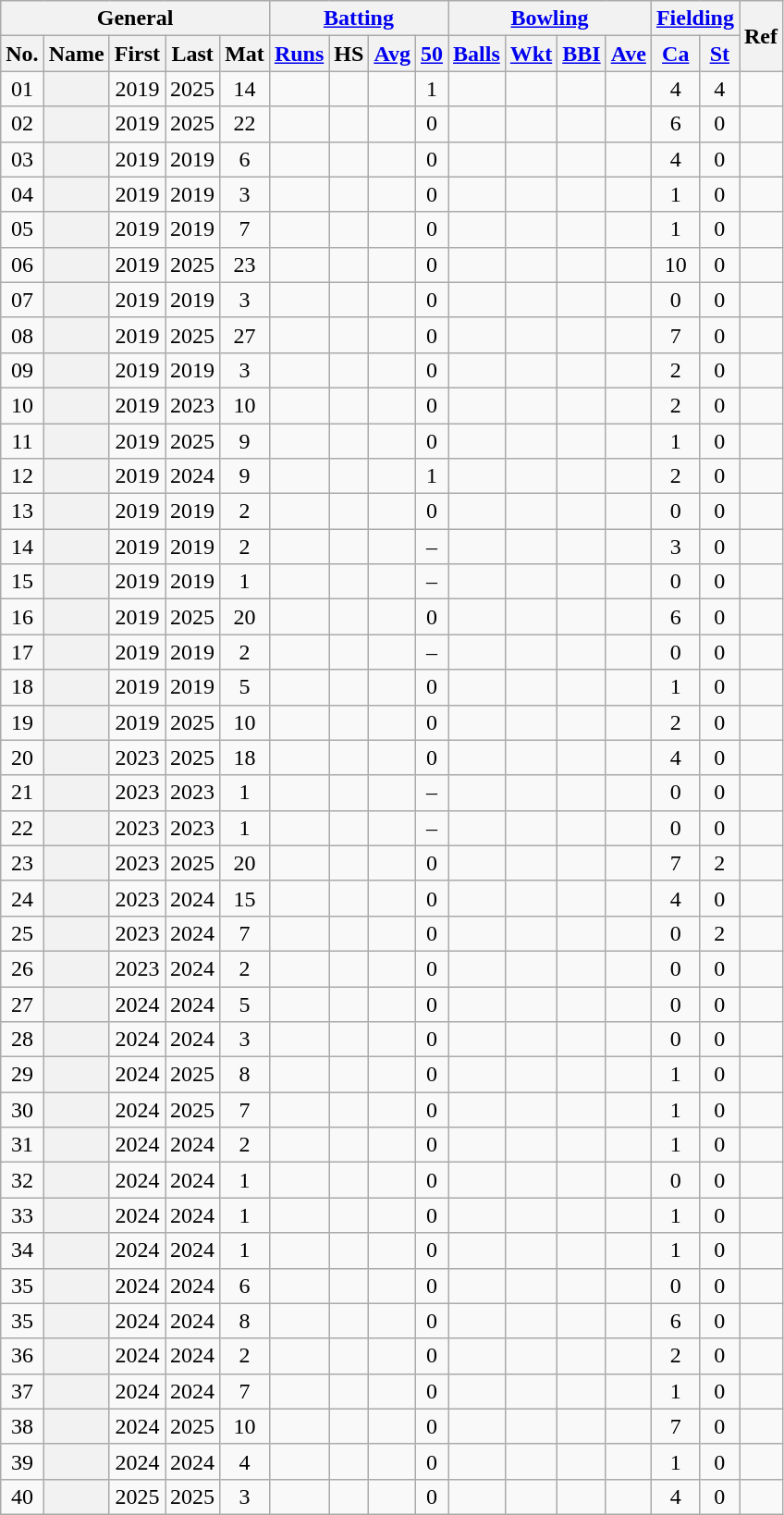<table class="wikitable plainrowheaders sortable">
<tr align="center">
<th scope="col" colspan=5 class="unsortable">General</th>
<th scope="col" colspan=4 class="unsortable"><a href='#'>Batting</a></th>
<th scope="col" colspan=4 class="unsortable"><a href='#'>Bowling</a></th>
<th scope="col" colspan=2 class="unsortable"><a href='#'>Fielding</a></th>
<th scope="col" rowspan=2 class="unsortable">Ref</th>
</tr>
<tr align="center">
<th scope="col">No.</th>
<th scope="col">Name</th>
<th scope="col">First</th>
<th scope="col">Last</th>
<th scope="col">Mat</th>
<th scope="col"><a href='#'>Runs</a></th>
<th scope="col">HS</th>
<th scope="col"><a href='#'>Avg</a></th>
<th scope="col"><a href='#'>50</a></th>
<th scope="col"><a href='#'>Balls</a></th>
<th scope="col"><a href='#'>Wkt</a></th>
<th scope="col"><a href='#'>BBI</a></th>
<th scope="col"><a href='#'>Ave</a></th>
<th scope="col"><a href='#'>Ca</a></th>
<th scope="col"><a href='#'>St</a></th>
</tr>
<tr align="center">
<td><span>0</span>1</td>
<th scope="row" align="left"></th>
<td>2019</td>
<td>2025</td>
<td>14</td>
<td></td>
<td></td>
<td></td>
<td>1</td>
<td></td>
<td></td>
<td></td>
<td></td>
<td>4</td>
<td>4</td>
<td></td>
</tr>
<tr align="center">
<td><span>0</span>2</td>
<th scope="row" align="left"></th>
<td>2019</td>
<td>2025</td>
<td>22</td>
<td></td>
<td></td>
<td></td>
<td>0</td>
<td></td>
<td></td>
<td></td>
<td></td>
<td>6</td>
<td>0</td>
<td></td>
</tr>
<tr align="center">
<td><span>0</span>3</td>
<th scope="row" align="left"></th>
<td>2019</td>
<td>2019</td>
<td>6</td>
<td></td>
<td></td>
<td></td>
<td>0</td>
<td></td>
<td></td>
<td></td>
<td></td>
<td>4</td>
<td>0</td>
<td></td>
</tr>
<tr align="center">
<td><span>0</span>4</td>
<th scope="row" align="left"></th>
<td>2019</td>
<td>2019</td>
<td>3</td>
<td></td>
<td></td>
<td></td>
<td>0</td>
<td></td>
<td></td>
<td></td>
<td></td>
<td>1</td>
<td>0</td>
<td></td>
</tr>
<tr align="center">
<td><span>0</span>5</td>
<th scope="row" align="left"></th>
<td>2019</td>
<td>2019</td>
<td>7</td>
<td></td>
<td></td>
<td></td>
<td>0</td>
<td></td>
<td></td>
<td></td>
<td></td>
<td>1</td>
<td>0</td>
<td></td>
</tr>
<tr align="center">
<td><span>0</span>6</td>
<th scope="row" align="left"></th>
<td>2019</td>
<td>2025</td>
<td>23</td>
<td></td>
<td></td>
<td></td>
<td>0</td>
<td></td>
<td></td>
<td></td>
<td></td>
<td>10</td>
<td>0</td>
<td></td>
</tr>
<tr align="center">
<td><span>0</span>7</td>
<th scope="row" align="left"></th>
<td>2019</td>
<td>2019</td>
<td>3</td>
<td></td>
<td></td>
<td></td>
<td>0</td>
<td></td>
<td></td>
<td></td>
<td></td>
<td>0</td>
<td>0</td>
<td></td>
</tr>
<tr align="center">
<td><span>0</span>8</td>
<th scope="row" align="left"></th>
<td>2019</td>
<td>2025</td>
<td>27</td>
<td></td>
<td></td>
<td></td>
<td>0</td>
<td></td>
<td></td>
<td></td>
<td></td>
<td>7</td>
<td>0</td>
<td></td>
</tr>
<tr align="center">
<td><span>0</span>9</td>
<th scope="row" align="left"></th>
<td>2019</td>
<td>2019</td>
<td>3</td>
<td></td>
<td></td>
<td></td>
<td>0</td>
<td></td>
<td></td>
<td></td>
<td></td>
<td>2</td>
<td>0</td>
<td></td>
</tr>
<tr align="center">
<td>10</td>
<th scope="row" align="left"></th>
<td>2019</td>
<td>2023</td>
<td>10</td>
<td></td>
<td></td>
<td></td>
<td>0</td>
<td></td>
<td></td>
<td></td>
<td></td>
<td>2</td>
<td>0</td>
<td></td>
</tr>
<tr align="center">
<td>11</td>
<th scope="row" align="left"></th>
<td>2019</td>
<td>2025</td>
<td>9</td>
<td></td>
<td></td>
<td></td>
<td>0</td>
<td></td>
<td></td>
<td></td>
<td></td>
<td>1</td>
<td>0</td>
<td></td>
</tr>
<tr align="center">
<td>12</td>
<th scope="row" align="left"></th>
<td>2019</td>
<td>2024</td>
<td>9</td>
<td></td>
<td></td>
<td></td>
<td>1</td>
<td></td>
<td></td>
<td></td>
<td></td>
<td>2</td>
<td>0</td>
<td></td>
</tr>
<tr align="center">
<td>13</td>
<th scope="row" align="left"></th>
<td>2019</td>
<td>2019</td>
<td>2</td>
<td></td>
<td></td>
<td></td>
<td>0</td>
<td></td>
<td></td>
<td></td>
<td></td>
<td>0</td>
<td>0</td>
<td></td>
</tr>
<tr align="center">
<td>14</td>
<th scope="row" align="left"></th>
<td>2019</td>
<td>2019</td>
<td>2</td>
<td></td>
<td></td>
<td></td>
<td>–</td>
<td></td>
<td></td>
<td></td>
<td></td>
<td>3</td>
<td>0</td>
<td></td>
</tr>
<tr align="center">
<td>15</td>
<th scope="row" align="left"></th>
<td>2019</td>
<td>2019</td>
<td>1</td>
<td></td>
<td></td>
<td></td>
<td>–</td>
<td></td>
<td></td>
<td></td>
<td></td>
<td>0</td>
<td>0</td>
<td></td>
</tr>
<tr align="center">
<td>16</td>
<th scope="row" align="left"></th>
<td>2019</td>
<td>2025</td>
<td>20</td>
<td></td>
<td></td>
<td></td>
<td>0</td>
<td></td>
<td></td>
<td></td>
<td></td>
<td>6</td>
<td>0</td>
<td></td>
</tr>
<tr align="center">
<td>17</td>
<th scope="row" align="left"></th>
<td>2019</td>
<td>2019</td>
<td>2</td>
<td></td>
<td></td>
<td></td>
<td>–</td>
<td></td>
<td></td>
<td></td>
<td></td>
<td>0</td>
<td>0</td>
<td></td>
</tr>
<tr align="center">
<td>18</td>
<th scope="row" align="left"></th>
<td>2019</td>
<td>2019</td>
<td>5</td>
<td></td>
<td></td>
<td></td>
<td>0</td>
<td></td>
<td></td>
<td></td>
<td></td>
<td>1</td>
<td>0</td>
<td></td>
</tr>
<tr align="center">
<td>19</td>
<th scope="row" align="left"></th>
<td>2019</td>
<td>2025</td>
<td>10</td>
<td></td>
<td></td>
<td></td>
<td>0</td>
<td></td>
<td></td>
<td></td>
<td></td>
<td>2</td>
<td>0</td>
<td></td>
</tr>
<tr align="center">
<td>20</td>
<th scope="row" align="left"></th>
<td>2023</td>
<td>2025</td>
<td>18</td>
<td></td>
<td></td>
<td></td>
<td>0</td>
<td></td>
<td></td>
<td></td>
<td></td>
<td>4</td>
<td>0</td>
<td></td>
</tr>
<tr align="center">
<td>21</td>
<th scope="row" align="left"></th>
<td>2023</td>
<td>2023</td>
<td>1</td>
<td></td>
<td></td>
<td></td>
<td>–</td>
<td></td>
<td></td>
<td></td>
<td></td>
<td>0</td>
<td>0</td>
<td></td>
</tr>
<tr align="center">
<td>22</td>
<th scope="row" align="left"></th>
<td>2023</td>
<td>2023</td>
<td>1</td>
<td></td>
<td></td>
<td></td>
<td>–</td>
<td></td>
<td></td>
<td></td>
<td></td>
<td>0</td>
<td>0</td>
<td></td>
</tr>
<tr align="center">
<td>23</td>
<th scope="row" align="left"></th>
<td>2023</td>
<td>2025</td>
<td>20</td>
<td></td>
<td></td>
<td></td>
<td>0</td>
<td></td>
<td></td>
<td></td>
<td></td>
<td>7</td>
<td>2</td>
<td></td>
</tr>
<tr align="center">
<td>24</td>
<th scope="row" align="left"></th>
<td>2023</td>
<td>2024</td>
<td>15</td>
<td></td>
<td></td>
<td></td>
<td>0</td>
<td></td>
<td></td>
<td></td>
<td></td>
<td>4</td>
<td>0</td>
<td></td>
</tr>
<tr align="center">
<td>25</td>
<th scope="row" align="left"></th>
<td>2023</td>
<td>2024</td>
<td>7</td>
<td></td>
<td></td>
<td></td>
<td>0</td>
<td></td>
<td></td>
<td></td>
<td></td>
<td>0</td>
<td>2</td>
<td></td>
</tr>
<tr align="center">
<td>26</td>
<th scope="row" align="left"></th>
<td>2023</td>
<td>2024</td>
<td>2</td>
<td></td>
<td></td>
<td></td>
<td>0</td>
<td></td>
<td></td>
<td></td>
<td></td>
<td>0</td>
<td>0</td>
<td></td>
</tr>
<tr align="center">
<td>27</td>
<th scope="row" align="left"></th>
<td>2024</td>
<td>2024</td>
<td>5</td>
<td></td>
<td></td>
<td></td>
<td>0</td>
<td></td>
<td></td>
<td></td>
<td></td>
<td>0</td>
<td>0</td>
<td></td>
</tr>
<tr align="center">
<td>28</td>
<th scope="row" align="left"></th>
<td>2024</td>
<td>2024</td>
<td>3</td>
<td></td>
<td></td>
<td></td>
<td>0</td>
<td></td>
<td></td>
<td></td>
<td></td>
<td>0</td>
<td>0</td>
<td></td>
</tr>
<tr align="center">
<td>29</td>
<th scope="row" align="left"></th>
<td>2024</td>
<td>2025</td>
<td>8</td>
<td></td>
<td></td>
<td></td>
<td>0</td>
<td></td>
<td></td>
<td></td>
<td></td>
<td>1</td>
<td>0</td>
<td></td>
</tr>
<tr align="center">
<td>30</td>
<th scope="row" align="left"></th>
<td>2024</td>
<td>2025</td>
<td>7</td>
<td></td>
<td></td>
<td></td>
<td>0</td>
<td></td>
<td></td>
<td></td>
<td></td>
<td>1</td>
<td>0</td>
<td></td>
</tr>
<tr align="center">
<td>31</td>
<th scope="row" align="left"></th>
<td>2024</td>
<td>2024</td>
<td>2</td>
<td></td>
<td></td>
<td></td>
<td>0</td>
<td></td>
<td></td>
<td></td>
<td></td>
<td>1</td>
<td>0</td>
<td></td>
</tr>
<tr align="center">
<td>32</td>
<th scope="row" align="left"></th>
<td>2024</td>
<td>2024</td>
<td>1</td>
<td></td>
<td></td>
<td></td>
<td>0</td>
<td></td>
<td></td>
<td></td>
<td></td>
<td>0</td>
<td>0</td>
<td></td>
</tr>
<tr align="center">
<td>33</td>
<th scope="row" align="left"></th>
<td>2024</td>
<td>2024</td>
<td>1</td>
<td></td>
<td></td>
<td></td>
<td>0</td>
<td></td>
<td></td>
<td></td>
<td></td>
<td>1</td>
<td>0</td>
<td></td>
</tr>
<tr align="center">
<td>34</td>
<th scope="row" align="left"></th>
<td>2024</td>
<td>2024</td>
<td>1</td>
<td></td>
<td></td>
<td></td>
<td>0</td>
<td></td>
<td></td>
<td></td>
<td></td>
<td>1</td>
<td>0</td>
<td></td>
</tr>
<tr align="center">
<td>35</td>
<th scope="row" align="left"></th>
<td>2024</td>
<td>2024</td>
<td>6</td>
<td></td>
<td></td>
<td></td>
<td>0</td>
<td></td>
<td></td>
<td></td>
<td></td>
<td>0</td>
<td>0</td>
<td></td>
</tr>
<tr align="center">
<td>35</td>
<th scope="row" align="left"></th>
<td>2024</td>
<td>2024</td>
<td>8</td>
<td></td>
<td></td>
<td></td>
<td>0</td>
<td></td>
<td></td>
<td></td>
<td></td>
<td>6</td>
<td>0</td>
<td></td>
</tr>
<tr align="center">
<td>36</td>
<th scope="row" align="left"></th>
<td>2024</td>
<td>2024</td>
<td>2</td>
<td></td>
<td></td>
<td></td>
<td>0</td>
<td></td>
<td></td>
<td></td>
<td></td>
<td>2</td>
<td>0</td>
<td></td>
</tr>
<tr align="center">
<td>37</td>
<th scope="row" align="left"></th>
<td>2024</td>
<td>2024</td>
<td>7</td>
<td></td>
<td></td>
<td></td>
<td>0</td>
<td></td>
<td></td>
<td></td>
<td></td>
<td>1</td>
<td>0</td>
<td></td>
</tr>
<tr align="center">
<td>38</td>
<th scope="row" align="left"></th>
<td>2024</td>
<td>2025</td>
<td>10</td>
<td></td>
<td></td>
<td></td>
<td>0</td>
<td></td>
<td></td>
<td></td>
<td></td>
<td>7</td>
<td>0</td>
<td></td>
</tr>
<tr align="center">
<td>39</td>
<th scope="row" align="left"></th>
<td>2024</td>
<td>2024</td>
<td>4</td>
<td></td>
<td></td>
<td></td>
<td>0</td>
<td></td>
<td></td>
<td></td>
<td></td>
<td>1</td>
<td>0</td>
<td></td>
</tr>
<tr align="center">
<td>40</td>
<th scope="row" align="left"></th>
<td>2025</td>
<td>2025</td>
<td>3</td>
<td></td>
<td></td>
<td></td>
<td>0</td>
<td></td>
<td></td>
<td></td>
<td></td>
<td>4</td>
<td>0</td>
<td></td>
</tr>
</table>
